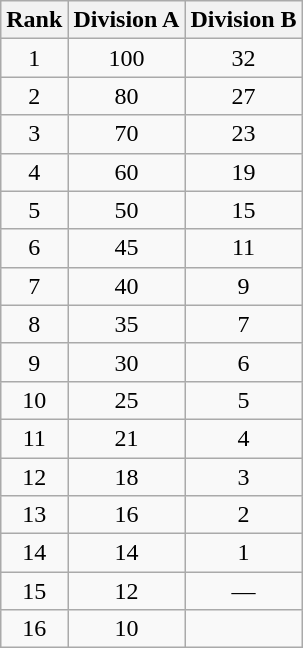<table class="wikitable" border="1" style="text-align:center">
<tr>
<th>Rank</th>
<th>Division A</th>
<th>Division B</th>
</tr>
<tr>
<td>1</td>
<td>100</td>
<td>32</td>
</tr>
<tr>
<td>2</td>
<td>80</td>
<td>27</td>
</tr>
<tr>
<td>3</td>
<td>70</td>
<td>23</td>
</tr>
<tr>
<td>4</td>
<td>60</td>
<td>19</td>
</tr>
<tr>
<td>5</td>
<td>50</td>
<td>15</td>
</tr>
<tr>
<td>6</td>
<td>45</td>
<td>11</td>
</tr>
<tr>
<td>7</td>
<td>40</td>
<td>9</td>
</tr>
<tr>
<td>8</td>
<td>35</td>
<td>7</td>
</tr>
<tr>
<td>9</td>
<td>30</td>
<td>6</td>
</tr>
<tr>
<td>10</td>
<td>25</td>
<td>5</td>
</tr>
<tr>
<td>11</td>
<td>21</td>
<td>4</td>
</tr>
<tr>
<td>12</td>
<td>18</td>
<td>3</td>
</tr>
<tr>
<td>13</td>
<td>16</td>
<td>2</td>
</tr>
<tr>
<td>14</td>
<td>14</td>
<td>1</td>
</tr>
<tr>
<td>15</td>
<td>12</td>
<td>—</td>
</tr>
<tr>
<td>16</td>
<td>10</td>
<td></td>
</tr>
</table>
